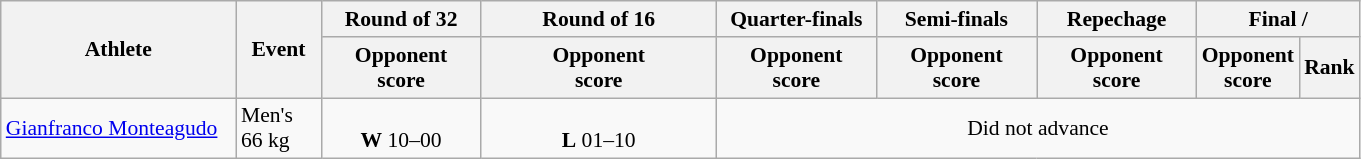<table class="wikitable" style="font-size:90%; text-align:center">
<tr>
<th rowspan="2" width="150">Athlete</th>
<th rowspan="2" width="50">Event</th>
<th width="100">Round of 32</th>
<th width="150">Round of 16</th>
<th width="100">Quarter-finals</th>
<th width="100">Semi-finals</th>
<th width="100">Repechage</th>
<th colspan="2" width="100">Final / </th>
</tr>
<tr>
<th>Opponent<br>score</th>
<th>Opponent<br>score</th>
<th>Opponent<br>score</th>
<th>Opponent<br>score</th>
<th>Opponent<br>score</th>
<th>Opponent<br>score</th>
<th>Rank</th>
</tr>
<tr>
<td align="left"><a href='#'>Gianfranco Monteagudo</a></td>
<td align="left">Men's 66 kg</td>
<td><br><strong>W</strong> 10–00</td>
<td><br><strong>L</strong> 01–10</td>
<td colspan="5">Did not advance</td>
</tr>
</table>
